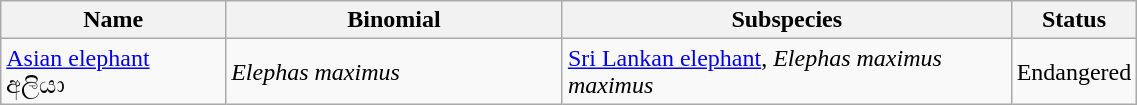<table width=60% class="wikitable">
<tr>
<th width=20%>Name</th>
<th width=30%>Binomial</th>
<th width=40%>Subspecies</th>
<th width=20%>Status</th>
</tr>
<tr>
<td><a href='#'>Asian elephant</a><br>අලියා<br></td>
<td><em>Elephas maximus</em></td>
<td><a href='#'>Sri Lankan elephant</a>, <em>Elephas maximus maximus</em></td>
<td>Endangered</td>
</tr>
</table>
